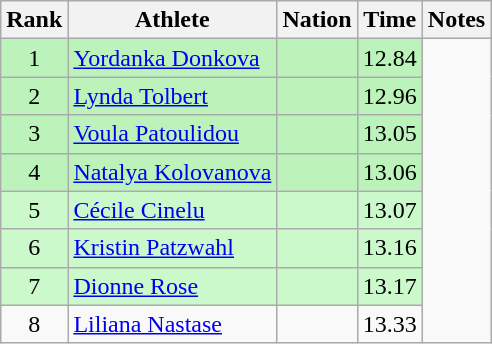<table class="wikitable sortable" style="text-align:center">
<tr>
<th>Rank</th>
<th>Athlete</th>
<th>Nation</th>
<th>Time</th>
<th>Notes</th>
</tr>
<tr style="background:#bbf3bb;">
<td>1</td>
<td align=left><a href='#'>Yordanka Donkova</a></td>
<td align=left></td>
<td>12.84</td>
</tr>
<tr style="background:#bbf3bb;">
<td>2</td>
<td align=left><a href='#'>Lynda Tolbert</a></td>
<td align=left></td>
<td>12.96</td>
</tr>
<tr style="background:#bbf3bb;">
<td>3</td>
<td align=left><a href='#'>Voula Patoulidou</a></td>
<td align=left></td>
<td>13.05</td>
</tr>
<tr style="background:#bbf3bb;">
<td>4</td>
<td align=left><a href='#'>Natalya Kolovanova</a></td>
<td align=left></td>
<td>13.06</td>
</tr>
<tr style="background:#ccf9cc;">
<td>5</td>
<td align=left><a href='#'>Cécile Cinelu</a></td>
<td align=left></td>
<td>13.07</td>
</tr>
<tr style="background:#ccf9cc;">
<td>6</td>
<td align=left><a href='#'>Kristin Patzwahl</a></td>
<td align=left></td>
<td>13.16</td>
</tr>
<tr style="background:#ccf9cc;">
<td>7</td>
<td align=left><a href='#'>Dionne Rose</a></td>
<td align=left></td>
<td>13.17</td>
</tr>
<tr>
<td>8</td>
<td align=left><a href='#'>Liliana Nastase</a></td>
<td align=left></td>
<td>13.33</td>
</tr>
</table>
